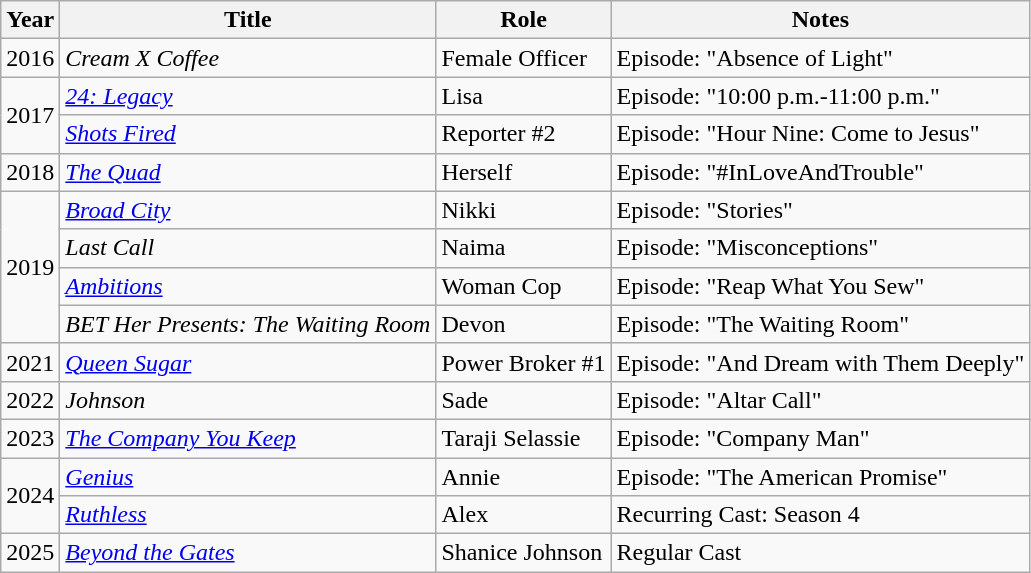<table class="wikitable sortable">
<tr>
<th>Year</th>
<th>Title</th>
<th>Role</th>
<th>Notes</th>
</tr>
<tr>
<td>2016</td>
<td><em>Cream X Coffee</em></td>
<td>Female Officer</td>
<td>Episode: "Absence of Light"</td>
</tr>
<tr>
<td rowspan="2">2017</td>
<td><em><a href='#'>24: Legacy</a></em></td>
<td>Lisa</td>
<td>Episode: "10:00 p.m.-11:00 p.m."</td>
</tr>
<tr>
<td><em><a href='#'>Shots Fired</a></em></td>
<td>Reporter #2</td>
<td>Episode: "Hour Nine: Come to Jesus"</td>
</tr>
<tr>
<td>2018</td>
<td><em><a href='#'>The Quad</a></em></td>
<td>Herself</td>
<td>Episode: "#InLoveAndTrouble"</td>
</tr>
<tr>
<td rowspan="4">2019</td>
<td><em><a href='#'>Broad City</a></em></td>
<td>Nikki</td>
<td>Episode: "Stories"</td>
</tr>
<tr>
<td><em>Last Call</em></td>
<td>Naima</td>
<td>Episode: "Misconceptions"</td>
</tr>
<tr>
<td><em><a href='#'>Ambitions</a></em></td>
<td>Woman Cop</td>
<td>Episode: "Reap What You Sew"</td>
</tr>
<tr>
<td><em>BET Her Presents: The Waiting Room</em></td>
<td>Devon</td>
<td>Episode: "The Waiting Room"</td>
</tr>
<tr>
<td>2021</td>
<td><em><a href='#'>Queen Sugar</a></em></td>
<td>Power Broker #1</td>
<td>Episode: "And Dream with Them Deeply"</td>
</tr>
<tr>
<td>2022</td>
<td><em>Johnson</em></td>
<td>Sade</td>
<td>Episode: "Altar Call"</td>
</tr>
<tr>
<td>2023</td>
<td><em><a href='#'>The Company You Keep</a></em></td>
<td>Taraji Selassie</td>
<td>Episode: "Company Man"</td>
</tr>
<tr>
<td rowspan="2">2024</td>
<td><em><a href='#'>Genius</a></em></td>
<td>Annie</td>
<td>Episode: "The American Promise"</td>
</tr>
<tr>
<td><em><a href='#'>Ruthless</a></em></td>
<td>Alex</td>
<td>Recurring Cast: Season 4</td>
</tr>
<tr>
<td>2025</td>
<td><em><a href='#'>Beyond the Gates</a></em></td>
<td>Shanice Johnson</td>
<td>Regular Cast</td>
</tr>
</table>
